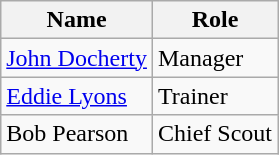<table class="wikitable">
<tr>
<th>Name</th>
<th>Role</th>
</tr>
<tr>
<td> <a href='#'>John Docherty</a></td>
<td>Manager</td>
</tr>
<tr>
<td> <a href='#'>Eddie Lyons</a></td>
<td>Trainer</td>
</tr>
<tr>
<td> Bob Pearson</td>
<td>Chief Scout</td>
</tr>
</table>
